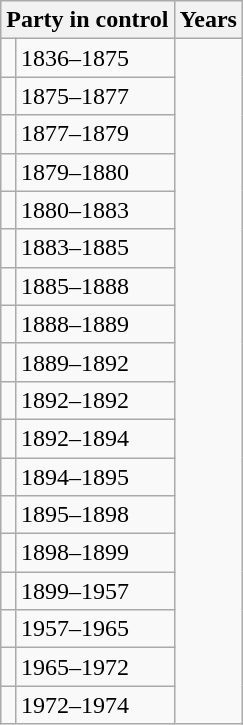<table class="wikitable">
<tr>
<th colspan=2>Party in control</th>
<th>Years</th>
</tr>
<tr>
<td></td>
<td>1836–1875</td>
</tr>
<tr>
<td></td>
<td>1875–1877</td>
</tr>
<tr>
<td></td>
<td>1877–1879</td>
</tr>
<tr>
<td></td>
<td>1879–1880</td>
</tr>
<tr>
<td></td>
<td>1880–1883</td>
</tr>
<tr>
<td></td>
<td>1883–1885</td>
</tr>
<tr>
<td></td>
<td>1885–1888</td>
</tr>
<tr>
<td></td>
<td>1888–1889</td>
</tr>
<tr>
<td></td>
<td>1889–1892</td>
</tr>
<tr>
<td></td>
<td>1892–1892</td>
</tr>
<tr>
<td></td>
<td>1892–1894</td>
</tr>
<tr>
<td></td>
<td>1894–1895</td>
</tr>
<tr>
<td></td>
<td>1895–1898</td>
</tr>
<tr>
<td></td>
<td>1898–1899</td>
</tr>
<tr>
<td></td>
<td>1899–1957</td>
</tr>
<tr>
<td></td>
<td>1957–1965</td>
</tr>
<tr>
<td></td>
<td>1965–1972</td>
</tr>
<tr>
<td></td>
<td>1972–1974</td>
</tr>
</table>
